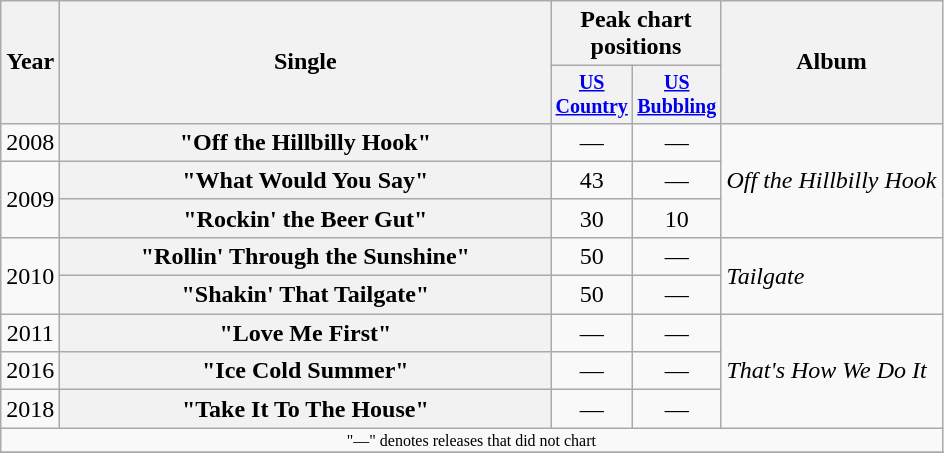<table class="wikitable plainrowheaders" style="text-align:center;">
<tr>
<th rowspan="2">Year</th>
<th rowspan="2" style="width:20em;">Single</th>
<th colspan="2">Peak chart<br>positions</th>
<th rowspan="2">Album</th>
</tr>
<tr style="font-size:smaller;">
<th width="40"><a href='#'>US Country</a><br></th>
<th width="40"><a href='#'>US Bubbling</a><br></th>
</tr>
<tr>
<td>2008</td>
<th scope="row">"Off the Hillbilly Hook"</th>
<td>—</td>
<td>—</td>
<td rowspan="3" align="left"><em>Off the Hillbilly Hook</em></td>
</tr>
<tr>
<td rowspan="2">2009</td>
<th scope="row">"What Would You Say"</th>
<td>43</td>
<td>—</td>
</tr>
<tr>
<th scope="row">"Rockin' the Beer Gut"</th>
<td>30</td>
<td>10</td>
</tr>
<tr>
<td rowspan="2">2010</td>
<th scope="row">"Rollin' Through the Sunshine"</th>
<td>50</td>
<td>—</td>
<td rowspan="2" align="left"><em>Tailgate</em></td>
</tr>
<tr>
<th scope="row">"Shakin' That Tailgate"</th>
<td>50</td>
<td>—</td>
</tr>
<tr>
<td>2011</td>
<th scope="row">"Love Me First"</th>
<td>—</td>
<td>—</td>
<td rowspan="3" align="left"><em>That's How We Do It</em></td>
</tr>
<tr>
<td>2016</td>
<th scope="row">"Ice Cold Summer"</th>
<td>—</td>
<td>—</td>
</tr>
<tr>
<td>2018</td>
<th scope="row">"Take It To The House"</th>
<td>—</td>
<td>—</td>
</tr>
<tr>
<td colspan="10" style="font-size:8pt">"—" denotes releases that did not chart</td>
</tr>
<tr>
</tr>
</table>
